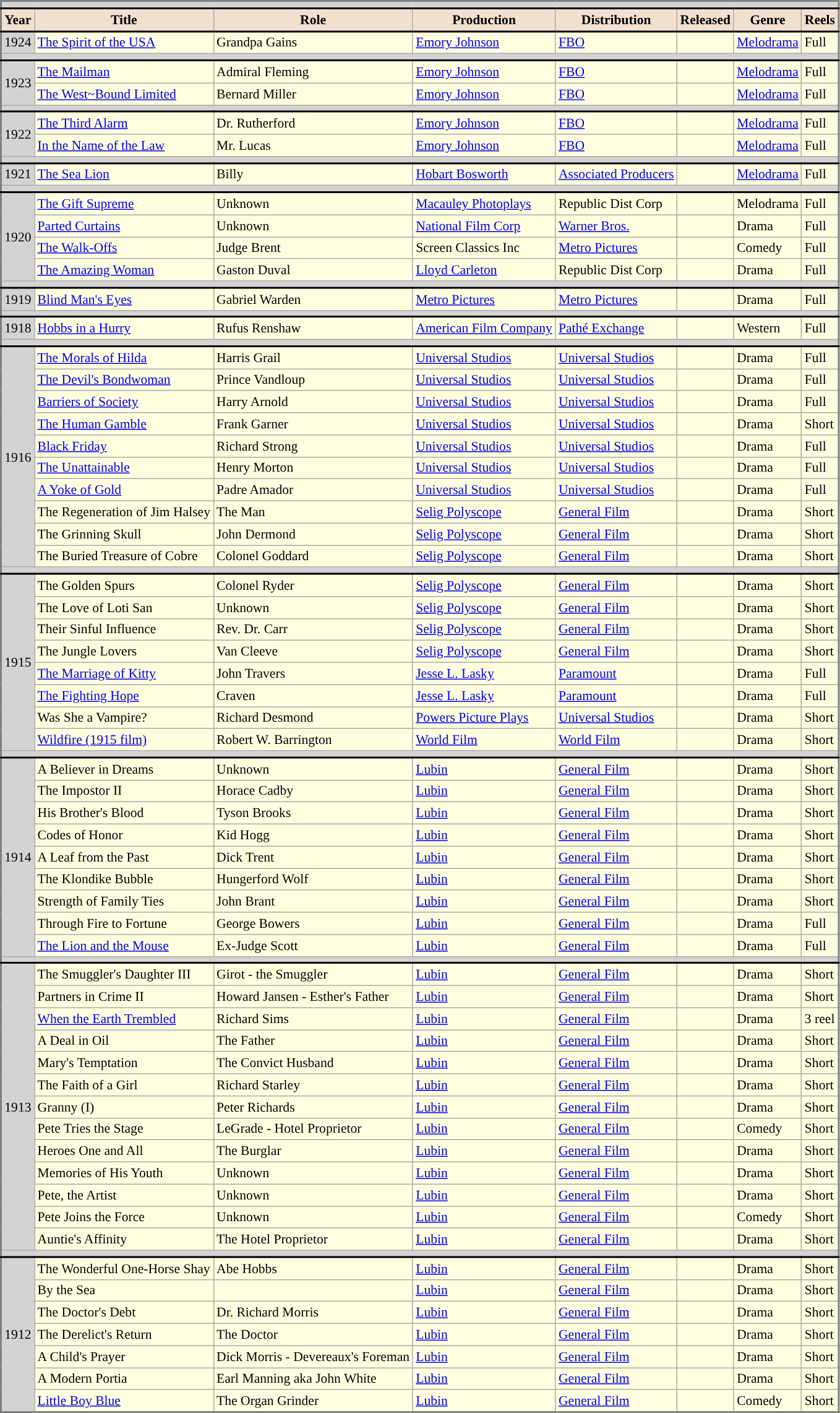<table class="wikitable sortable mw-collapsible mw-collapsed" style="background:lightyellow; border:2px solid gray;font-size:90%">
<tr>
<th colspan="18" style="border:1px solid #808080;background:lightgrey;"></th>
</tr>
<tr>
<th style="border-bottom:2px solid black;border-top:2px solid black;background:#F2E0CE">Year</th>
<th style="border-bottom:2px solid black;border-top:2px solid black;background:#F2E0CE" class="unsortable">Title</th>
<th style="border-bottom:2px solid black;border-top:2px solid black;background:#F2E0CE">Role</th>
<th style="border-bottom:2px solid black;border-top:2px solid black;background:#F2E0CE">Production</th>
<th style="border-bottom:2px solid black;border-top:2px solid black;background:#F2E0CE">Distribution</th>
<th style="border-bottom:2px solid black;border-top:2px solid black;background:#F2E0CE" class="unsortable">Released</th>
<th style="border-bottom:2px solid black;border-top:2px solid black;background:#F2E0CE" class="unsortable">Genre</th>
<th style="border-bottom:2px solid black;border-top:2px solid black;background:#F2E0CE">Reels</th>
</tr>
<tr>
<td style="background:lightgrey">1924</td>
<td><a href='#'>The Spirit of the USA</a></td>
<td>Grandpa Gains</td>
<td><a href='#'>Emory Johnson</a></td>
<td><a href='#'>FBO</a></td>
<td></td>
<td><a href='#'>Melodrama</a></td>
<td>Full</td>
</tr>
<tr>
<td colspan="9" style="border-bottom:2px solid black;background:lightgrey;"></td>
</tr>
<tr>
<td rowspan="2" style="background:lightgrey">1923</td>
<td><a href='#'>The Mailman</a></td>
<td>Admiral Fleming</td>
<td><a href='#'>Emory Johnson</a></td>
<td><a href='#'>FBO</a></td>
<td></td>
<td><a href='#'>Melodrama</a></td>
<td>Full</td>
</tr>
<tr>
<td><a href='#'>The West~Bound Limited</a></td>
<td>Bernard Miller</td>
<td><a href='#'>Emory Johnson</a></td>
<td><a href='#'>FBO</a></td>
<td></td>
<td><a href='#'>Melodrama</a></td>
<td>Full</td>
</tr>
<tr>
<td colspan="9" style="border-bottom:2px solid black;background:lightgrey;"></td>
</tr>
<tr>
<td rowspan="2" style="background:lightgrey">1922</td>
<td><a href='#'>The Third Alarm</a></td>
<td>Dr. Rutherford</td>
<td><a href='#'>Emory Johnson</a></td>
<td><a href='#'>FBO</a></td>
<td></td>
<td><a href='#'>Melodrama</a></td>
<td>Full</td>
</tr>
<tr>
<td><a href='#'>In the Name of the Law</a></td>
<td>Mr. Lucas</td>
<td><a href='#'>Emory Johnson</a></td>
<td><a href='#'>FBO</a></td>
<td></td>
<td><a href='#'>Melodrama</a></td>
<td>Full</td>
</tr>
<tr>
<td colspan="9" style="border-bottom:2px solid black;background:lightgrey;"></td>
</tr>
<tr>
<td style="background:lightgrey">1921</td>
<td><a href='#'>The Sea Lion</a></td>
<td>Billy</td>
<td><a href='#'>Hobart Bosworth</a></td>
<td><a href='#'>Associated Producers</a></td>
<td></td>
<td><a href='#'>Melodrama</a></td>
<td>Full</td>
</tr>
<tr>
<td colspan="9" style="border-bottom:2px solid black;background:lightgrey;"></td>
</tr>
<tr>
<td rowspan="4" style="background:lightgrey">1920</td>
<td><a href='#'>The Gift Supreme</a></td>
<td>Unknown</td>
<td><a href='#'>Macauley Photoplays</a></td>
<td>Republic Dist Corp</td>
<td></td>
<td>Melodrama</td>
<td>Full</td>
</tr>
<tr>
<td><a href='#'>Parted Curtains</a></td>
<td>Unknown</td>
<td><a href='#'>National Film Corp</a></td>
<td><a href='#'>Warner Bros.</a></td>
<td></td>
<td>Drama</td>
<td>Full</td>
</tr>
<tr>
<td><a href='#'>The Walk-Offs</a></td>
<td>Judge Brent</td>
<td>Screen Classics Inc</td>
<td><a href='#'>Metro Pictures</a></td>
<td></td>
<td>Comedy</td>
<td>Full</td>
</tr>
<tr>
<td><a href='#'>The Amazing Woman</a></td>
<td>Gaston Duval</td>
<td><a href='#'>Lloyd Carleton</a></td>
<td>Republic Dist Corp</td>
<td></td>
<td>Drama</td>
<td>Full</td>
</tr>
<tr>
<td colspan="9" style="border-bottom:2px solid black;background:lightgrey;"></td>
</tr>
<tr>
<td style="background:lightgrey">1919</td>
<td><a href='#'>Blind Man's Eyes</a></td>
<td>Gabriel Warden</td>
<td><a href='#'>Metro Pictures</a></td>
<td><a href='#'>Metro Pictures</a></td>
<td></td>
<td>Drama</td>
<td>Full</td>
</tr>
<tr>
<td colspan="9" style="border-bottom:2px solid black;background:lightgrey;"></td>
</tr>
<tr>
<td style="background:lightgrey">1918</td>
<td><a href='#'>Hobbs in a Hurry</a></td>
<td>Rufus Renshaw</td>
<td><a href='#'>American Film Company</a></td>
<td><a href='#'>Pathé Exchange</a></td>
<td></td>
<td>Western</td>
<td>Full</td>
</tr>
<tr>
<td colspan="9" style="border-bottom:2px solid black;background:lightgrey;"></td>
</tr>
<tr>
<td rowspan="10" style="background:lightgrey">1916</td>
<td><a href='#'>The Morals of Hilda</a></td>
<td>Harris Grail</td>
<td><a href='#'>Universal Studios</a></td>
<td><a href='#'>Universal Studios</a></td>
<td></td>
<td>Drama</td>
<td>Full</td>
</tr>
<tr>
<td><a href='#'>The Devil's Bondwoman</a></td>
<td>Prince Vandloup</td>
<td><a href='#'>Universal Studios</a></td>
<td><a href='#'>Universal Studios</a></td>
<td></td>
<td>Drama</td>
<td>Full</td>
</tr>
<tr>
<td><a href='#'>Barriers of Society</a></td>
<td>Harry Arnold</td>
<td><a href='#'>Universal Studios</a></td>
<td><a href='#'>Universal Studios</a></td>
<td></td>
<td>Drama</td>
<td>Full</td>
</tr>
<tr>
<td><a href='#'>The Human Gamble</a></td>
<td>Frank Garner</td>
<td><a href='#'>Universal Studios</a></td>
<td><a href='#'>Universal Studios</a></td>
<td></td>
<td>Drama</td>
<td>Short</td>
</tr>
<tr>
<td><a href='#'>Black Friday</a></td>
<td>Richard Strong</td>
<td><a href='#'>Universal Studios</a></td>
<td><a href='#'>Universal Studios</a></td>
<td></td>
<td>Drama</td>
<td>Full</td>
</tr>
<tr>
<td><a href='#'>The Unattainable</a></td>
<td>Henry Morton</td>
<td><a href='#'>Universal Studios</a></td>
<td><a href='#'>Universal Studios</a></td>
<td></td>
<td>Drama</td>
<td>Full</td>
</tr>
<tr>
<td><a href='#'>A Yoke of Gold</a></td>
<td>Padre Amador</td>
<td><a href='#'>Universal Studios</a></td>
<td><a href='#'>Universal Studios</a></td>
<td></td>
<td>Drama</td>
<td>Full</td>
</tr>
<tr>
<td>The Regeneration of Jim Halsey</td>
<td>The Man</td>
<td><a href='#'>Selig Polyscope</a></td>
<td><a href='#'>General Film</a></td>
<td></td>
<td>Drama</td>
<td>Short</td>
</tr>
<tr>
<td>The Grinning Skull</td>
<td>John Dermond</td>
<td><a href='#'>Selig Polyscope</a></td>
<td><a href='#'>General Film</a></td>
<td></td>
<td>Drama</td>
<td>Short</td>
</tr>
<tr>
<td>The Buried Treasure of Cobre</td>
<td>Colonel Goddard</td>
<td><a href='#'>Selig Polyscope</a></td>
<td><a href='#'>General Film</a></td>
<td></td>
<td>Drama</td>
<td>Short</td>
</tr>
<tr>
<td colspan="9" style="border-bottom:2px solid black;background:lightgrey;"></td>
</tr>
<tr>
<td rowspan="8" style="background:lightgrey">1915</td>
<td>The Golden Spurs</td>
<td>Colonel Ryder</td>
<td><a href='#'>Selig Polyscope</a></td>
<td><a href='#'>General Film</a></td>
<td></td>
<td>Drama</td>
<td>Short</td>
</tr>
<tr>
<td>The Love of Loti San</td>
<td>Unknown</td>
<td><a href='#'>Selig Polyscope</a></td>
<td><a href='#'>General Film</a></td>
<td></td>
<td>Drama</td>
<td>Short</td>
</tr>
<tr>
<td>Their Sinful Influence</td>
<td>Rev. Dr. Carr</td>
<td><a href='#'>Selig Polyscope</a></td>
<td><a href='#'>General Film</a></td>
<td></td>
<td>Drama</td>
<td>Short</td>
</tr>
<tr>
<td>The Jungle Lovers</td>
<td>Van Cleeve</td>
<td><a href='#'>Selig Polyscope</a></td>
<td><a href='#'>General Film</a></td>
<td></td>
<td>Drama</td>
<td>Short</td>
</tr>
<tr>
<td><a href='#'>The Marriage of Kitty</a></td>
<td>John Travers</td>
<td><a href='#'>Jesse L. Lasky</a></td>
<td><a href='#'>Paramount</a></td>
<td></td>
<td>Drama</td>
<td>Full</td>
</tr>
<tr>
<td><a href='#'>The Fighting Hope</a></td>
<td>Craven</td>
<td><a href='#'>Jesse L. Lasky</a></td>
<td><a href='#'>Paramount</a></td>
<td></td>
<td>Drama</td>
<td>Full</td>
</tr>
<tr>
<td>Was She a Vampire?</td>
<td>Richard Desmond</td>
<td><a href='#'>Powers Picture Plays</a></td>
<td><a href='#'>Universal Studios</a></td>
<td></td>
<td>Drama</td>
<td>Short</td>
</tr>
<tr>
<td><a href='#'>Wildfire (1915 film)</a></td>
<td>Robert W. Barrington</td>
<td><a href='#'>World Film</a></td>
<td><a href='#'>World Film</a></td>
<td></td>
<td>Drama</td>
<td>Short</td>
</tr>
<tr>
<td colspan="9" style="border-bottom:2px solid black;background:lightgrey;"></td>
</tr>
<tr>
<td rowspan="9" style="background:lightgrey">1914</td>
<td>A Believer in Dreams</td>
<td>Unknown</td>
<td><a href='#'>Lubin</a></td>
<td><a href='#'>General Film</a></td>
<td></td>
<td>Drama</td>
<td>Short</td>
</tr>
<tr>
<td>The Impostor II</td>
<td>Horace Cadby</td>
<td><a href='#'>Lubin</a></td>
<td><a href='#'>General Film</a></td>
<td></td>
<td>Drama</td>
<td>Short</td>
</tr>
<tr>
<td>His Brother's Blood</td>
<td>Tyson Brooks</td>
<td><a href='#'>Lubin</a></td>
<td><a href='#'>General Film</a></td>
<td></td>
<td>Drama</td>
<td>Short</td>
</tr>
<tr>
<td>Codes of Honor</td>
<td>Kid Hogg</td>
<td><a href='#'>Lubin</a></td>
<td><a href='#'>General Film</a></td>
<td></td>
<td>Drama</td>
<td>Short</td>
</tr>
<tr>
<td>A Leaf from the Past</td>
<td>Dick Trent</td>
<td><a href='#'>Lubin</a></td>
<td><a href='#'>General Film</a></td>
<td></td>
<td>Drama</td>
<td>Short</td>
</tr>
<tr>
<td>The Klondike Bubble</td>
<td>Hungerford Wolf</td>
<td><a href='#'>Lubin</a></td>
<td><a href='#'>General Film</a></td>
<td></td>
<td>Drama</td>
<td>Short</td>
</tr>
<tr>
<td>Strength of Family Ties</td>
<td>John Brant</td>
<td><a href='#'>Lubin</a></td>
<td><a href='#'>General Film</a></td>
<td></td>
<td>Drama</td>
<td>Short</td>
</tr>
<tr>
<td>Through Fire to Fortune</td>
<td>George Bowers</td>
<td><a href='#'>Lubin</a></td>
<td><a href='#'>General Film</a></td>
<td></td>
<td>Drama</td>
<td>Full</td>
</tr>
<tr>
<td><a href='#'>The Lion and the Mouse</a></td>
<td>Ex-Judge Scott</td>
<td><a href='#'>Lubin</a></td>
<td><a href='#'>General Film</a></td>
<td></td>
<td>Drama</td>
<td>Full</td>
</tr>
<tr>
<td colspan="9" style="border-bottom:2px solid black;background:lightgrey;"></td>
</tr>
<tr>
<td rowspan="13" style="background:lightgrey">1913</td>
<td>The Smuggler's Daughter III</td>
<td>Girot - the Smuggler</td>
<td><a href='#'>Lubin</a></td>
<td><a href='#'>General Film</a></td>
<td></td>
<td>Drama</td>
<td>Short</td>
</tr>
<tr>
<td>Partners in Crime II</td>
<td>Howard Jansen - Esther's Father</td>
<td><a href='#'>Lubin</a></td>
<td><a href='#'>General Film</a></td>
<td></td>
<td>Drama</td>
<td>Short</td>
</tr>
<tr>
<td><a href='#'>When the Earth Trembled</a></td>
<td>Richard Sims</td>
<td><a href='#'>Lubin</a></td>
<td><a href='#'>General Film</a></td>
<td></td>
<td>Drama</td>
<td>3 reel</td>
</tr>
<tr>
<td>A Deal in Oil</td>
<td>The Father</td>
<td><a href='#'>Lubin</a></td>
<td><a href='#'>General Film</a></td>
<td></td>
<td>Drama</td>
<td>Short</td>
</tr>
<tr>
<td>Mary's Temptation</td>
<td>The Convict Husband</td>
<td><a href='#'>Lubin</a></td>
<td><a href='#'>General Film</a></td>
<td></td>
<td>Drama</td>
<td>Short</td>
</tr>
<tr>
<td>The Faith of a Girl</td>
<td>Richard Starley</td>
<td><a href='#'>Lubin</a></td>
<td><a href='#'>General Film</a></td>
<td></td>
<td>Drama</td>
<td>Short</td>
</tr>
<tr>
<td>Granny  (I)</td>
<td>Peter Richards</td>
<td><a href='#'>Lubin</a></td>
<td><a href='#'>General Film</a></td>
<td></td>
<td>Drama</td>
<td>Short</td>
</tr>
<tr>
<td>Pete Tries the Stage</td>
<td>LeGrade - Hotel Proprietor</td>
<td><a href='#'>Lubin</a></td>
<td><a href='#'>General Film</a></td>
<td></td>
<td>Comedy</td>
<td>Short</td>
</tr>
<tr>
<td>Heroes One and All</td>
<td>The Burglar</td>
<td><a href='#'>Lubin</a></td>
<td><a href='#'>General Film</a></td>
<td></td>
<td>Drama</td>
<td>Short</td>
</tr>
<tr>
<td>Memories of His Youth</td>
<td>Unknown</td>
<td><a href='#'>Lubin</a></td>
<td><a href='#'>General Film</a></td>
<td></td>
<td>Drama</td>
<td>Short</td>
</tr>
<tr>
<td>Pete, the Artist</td>
<td>Unknown</td>
<td><a href='#'>Lubin</a></td>
<td><a href='#'>General Film</a></td>
<td></td>
<td>Drama</td>
<td>Short</td>
</tr>
<tr>
<td>Pete Joins the Force</td>
<td>Unknown</td>
<td><a href='#'>Lubin</a></td>
<td><a href='#'>General Film</a></td>
<td></td>
<td>Comedy</td>
<td>Short</td>
</tr>
<tr>
<td>Auntie's Affinity</td>
<td>The Hotel Proprietor</td>
<td><a href='#'>Lubin</a></td>
<td><a href='#'>General Film</a></td>
<td></td>
<td>Drama</td>
<td>Short</td>
</tr>
<tr>
<td colspan="9" style="border-bottom:2px solid black;background:lightgrey;"></td>
</tr>
<tr>
<td rowspan="7" style="background:lightgrey">1912</td>
<td>The Wonderful One-Horse Shay</td>
<td>Abe Hobbs</td>
<td><a href='#'>Lubin</a></td>
<td><a href='#'>General Film</a></td>
<td></td>
<td>Drama</td>
<td>Short</td>
</tr>
<tr>
<td>By the Sea</td>
<td></td>
<td><a href='#'>Lubin</a></td>
<td><a href='#'>General Film</a></td>
<td></td>
<td>Drama</td>
<td>Short</td>
</tr>
<tr>
<td>The Doctor's Debt</td>
<td>Dr. Richard Morris</td>
<td><a href='#'>Lubin</a></td>
<td><a href='#'>General Film</a></td>
<td></td>
<td>Drama</td>
<td>Short</td>
</tr>
<tr>
<td>The Derelict's Return</td>
<td>The Doctor</td>
<td><a href='#'>Lubin</a></td>
<td><a href='#'>General Film</a></td>
<td></td>
<td>Drama</td>
<td>Short</td>
</tr>
<tr>
<td>A Child's Prayer</td>
<td>Dick Morris - Devereaux's Foreman</td>
<td><a href='#'>Lubin</a></td>
<td><a href='#'>General Film</a></td>
<td></td>
<td>Drama</td>
<td>Short</td>
</tr>
<tr>
<td>A Modern Portia</td>
<td>Earl Manning aka John White</td>
<td><a href='#'>Lubin</a></td>
<td><a href='#'>General Film</a></td>
<td></td>
<td>Drama</td>
<td>Short</td>
</tr>
<tr>
<td><a href='#'>Little Boy Blue</a></td>
<td>The Organ Grinder</td>
<td><a href='#'>Lubin</a></td>
<td><a href='#'>General Film</a></td>
<td></td>
<td>Comedy</td>
<td>Short</td>
</tr>
<tr>
</tr>
</table>
